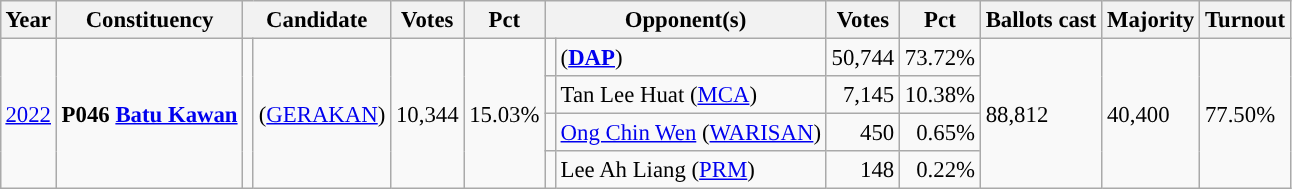<table class="wikitable" style="margin:0.5em ; font-size:95%">
<tr>
<th>Year</th>
<th>Constituency</th>
<th colspan=2>Candidate</th>
<th>Votes</th>
<th>Pct</th>
<th colspan=2>Opponent(s)</th>
<th>Votes</th>
<th>Pct</th>
<th>Ballots cast</th>
<th>Majority</th>
<th>Turnout</th>
</tr>
<tr>
<td rowspan=5><a href='#'>2022</a></td>
<td rowspan="5"><strong>P046 <a href='#'>Batu Kawan</a></strong></td>
<td rowspan=5></td>
<td rowspan=5> (<a href='#'>GERAKAN</a>)</td>
<td rowspan=5 align="right">10,344</td>
<td rowspan=5>15.03%</td>
<td></td>
<td> (<a href='#'><strong>DAP</strong></a>)</td>
<td align="right">50,744</td>
<td>73.72%</td>
<td rowspan=5>88,812</td>
<td rowspan=5>40,400</td>
<td rowspan=5>77.50%</td>
</tr>
<tr>
<td></td>
<td>Tan Lee Huat (<a href='#'>MCA</a>)</td>
<td align="right">7,145</td>
<td>10.38%</td>
</tr>
<tr>
<td></td>
<td><a href='#'>Ong Chin Wen</a> (<a href='#'>WARISAN</a>)</td>
<td align="right">450</td>
<td align="right">0.65%</td>
</tr>
<tr>
<td bgcolor=></td>
<td>Lee Ah Liang (<a href='#'>PRM</a>)</td>
<td align="right">148</td>
<td align="right">0.22%</td>
</tr>
</table>
